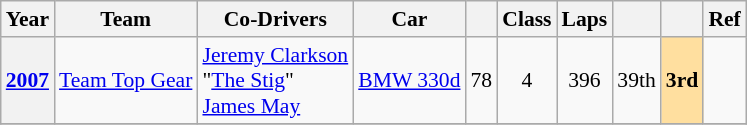<table class="wikitable" style="font-size:90%">
<tr>
<th>Year</th>
<th>Team</th>
<th>Co-Drivers</th>
<th>Car</th>
<th></th>
<th>Class</th>
<th>Laps</th>
<th></th>
<th></th>
<th>Ref</th>
</tr>
<tr style="text-align:center;">
<th><a href='#'>2007</a></th>
<td align="left"> <a href='#'>Team Top Gear</a></td>
<td align="left"> <a href='#'>Jeremy Clarkson</a><br> "<a href='#'>The Stig</a>"<br> <a href='#'>James May</a></td>
<td align="left"><a href='#'>BMW 330d</a></td>
<td>78</td>
<td>4</td>
<td>396</td>
<td>39th</td>
<td style="background:#FFDF9F;"><strong>3rd</strong></td>
<td></td>
</tr>
<tr style="text-align:center;">
</tr>
</table>
